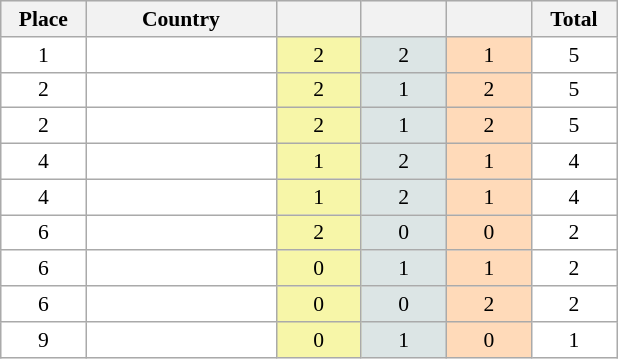<table class=wikitable style="border:1px solid #AAAAAA;font-size:90%">
<tr bgcolor="#EFEFEF">
<th width=50>Place</th>
<th width=120>Country</th>
<th width=50></th>
<th width=50></th>
<th width=50></th>
<th width=50>Total</th>
</tr>
<tr align="center" valign="top" bgcolor="#FFFFFF">
<td>1</td>
<td align="left"></td>
<td style="background:#F7F6A8;">2</td>
<td style="background:#DCE5E5;">2</td>
<td style="background:#FFDAB9;">1</td>
<td>5</td>
</tr>
<tr align="center" valign="top" bgcolor="#FFFFFF">
<td>2</td>
<td align="left"></td>
<td style="background:#F7F6A8;">2</td>
<td style="background:#DCE5E5;">1</td>
<td style="background:#FFDAB9;">2</td>
<td>5</td>
</tr>
<tr align="center" valign="top" bgcolor="#FFFFFF">
<td>2</td>
<td align="left"></td>
<td style="background:#F7F6A8;">2</td>
<td style="background:#DCE5E5;">1</td>
<td style="background:#FFDAB9;">2</td>
<td>5</td>
</tr>
<tr align="center" valign="top" bgcolor="#FFFFFF">
<td>4</td>
<td align="left"></td>
<td style="background:#F7F6A8;">1</td>
<td style="background:#DCE5E5;">2</td>
<td style="background:#FFDAB9;">1</td>
<td>4</td>
</tr>
<tr align="center" valign="top" bgcolor="#FFFFFF">
<td>4</td>
<td align="left"></td>
<td style="background:#F7F6A8;">1</td>
<td style="background:#DCE5E5;">2</td>
<td style="background:#FFDAB9;">1</td>
<td>4</td>
</tr>
<tr align="center" valign="top" bgcolor="#FFFFFF">
<td>6</td>
<td align="left"></td>
<td style="background:#F7F6A8;">2</td>
<td style="background:#DCE5E5;">0</td>
<td style="background:#FFDAB9;">0</td>
<td>2</td>
</tr>
<tr align="center" valign="top" bgcolor="#FFFFFF">
<td>6</td>
<td align="left"></td>
<td style="background:#F7F6A8;">0</td>
<td style="background:#DCE5E5;">1</td>
<td style="background:#FFDAB9;">1</td>
<td>2</td>
</tr>
<tr align="center" valign="top" bgcolor="#FFFFFF">
<td>6</td>
<td align="left"></td>
<td style="background:#F7F6A8;">0</td>
<td style="background:#DCE5E5;">0</td>
<td style="background:#FFDAB9;">2</td>
<td>2</td>
</tr>
<tr align="center" valign="top" bgcolor="#FFFFFF">
<td>9</td>
<td align="left"></td>
<td style="background:#F7F6A8;">0</td>
<td style="background:#DCE5E5;">1</td>
<td style="background:#FFDAB9;">0</td>
<td>1</td>
</tr>
</table>
